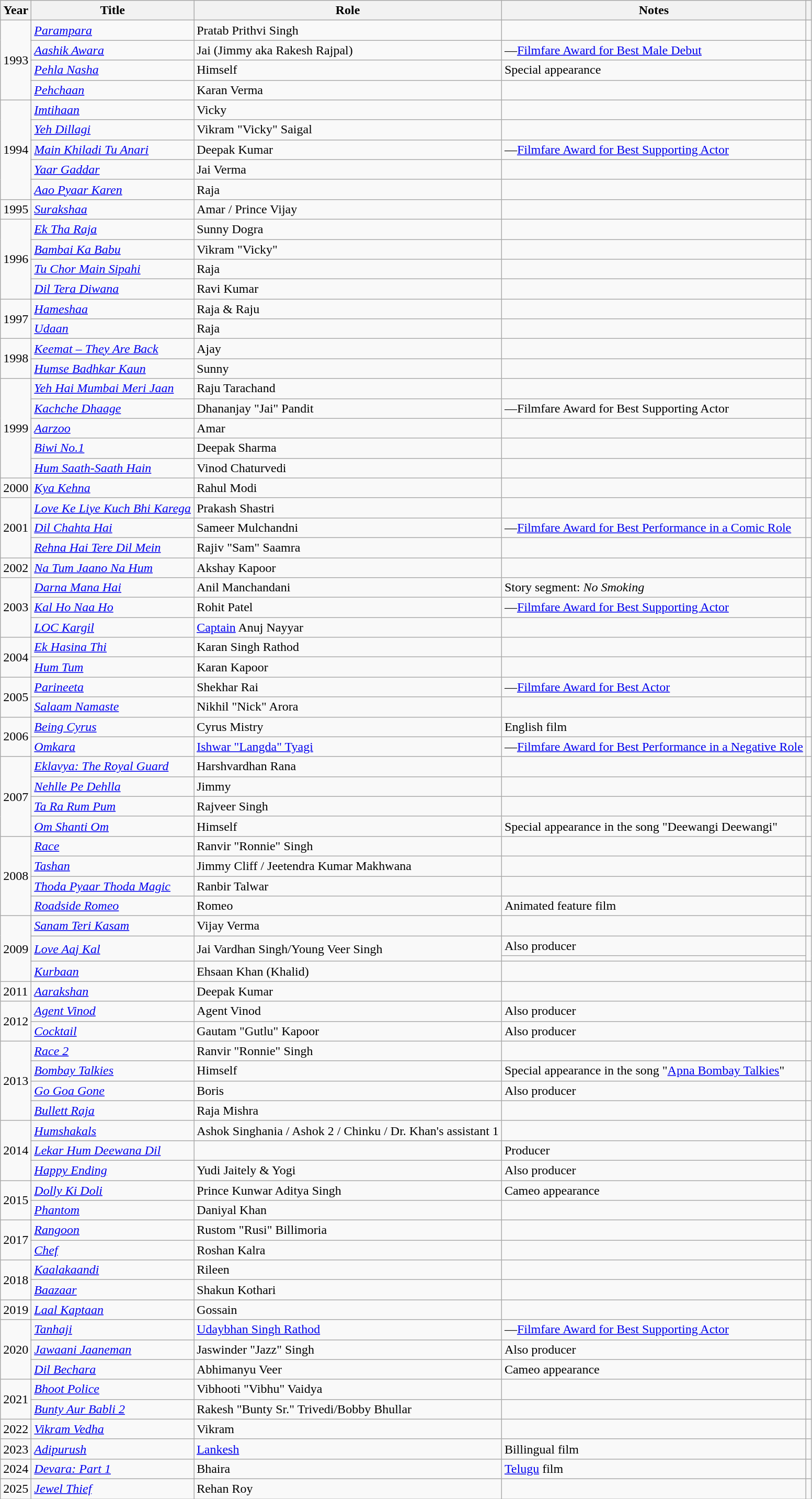<table class="wikitable style="width: 100%; text-align: center;>
<tr>
<th scope="col">Year</th>
<th scope="col">Title</th>
<th scope="col">Role</th>
<th scope="col" class="unsortable">Notes</th>
<th scope="col" class="unsortable"></th>
</tr>
<tr>
<td rowspan="4">1993</td>
<td scope="row"><em><a href='#'>Parampara</a></em></td>
<td>Pratab Prithvi Singh</td>
<td></td>
<td style="text-align:center;"></td>
</tr>
<tr>
<td scope="row"><em><a href='#'>Aashik Awara</a></em></td>
<td>Jai (Jimmy aka Rakesh Rajpal)</td>
<td>—<a href='#'>Filmfare Award for Best Male Debut</a></td>
<td style="text-align:center;"></td>
</tr>
<tr>
<td scope="row"><em><a href='#'>Pehla Nasha</a></em></td>
<td>Himself</td>
<td>Special appearance</td>
<td style="text-align:center;"></td>
</tr>
<tr>
<td scope="row"><em><a href='#'>Pehchaan</a></em></td>
<td>Karan Verma</td>
<td></td>
<td style="text-align:center;"></td>
</tr>
<tr>
<td rowspan="5">1994</td>
<td scope="row"><em><a href='#'>Imtihaan</a></em></td>
<td>Vicky</td>
<td></td>
<td style="text-align:center;"></td>
</tr>
<tr>
<td scope="row"><em><a href='#'>Yeh Dillagi</a></em></td>
<td>Vikram "Vicky" Saigal </td>
<td></td>
<td style="text-align:center;"></td>
</tr>
<tr>
<td scope="row"><em><a href='#'>Main Khiladi Tu Anari</a></em></td>
<td>Deepak Kumar</td>
<td>—<a href='#'>Filmfare Award for Best Supporting Actor</a></td>
<td style="text-align:center;"></td>
</tr>
<tr>
<td scope="row"><em><a href='#'>Yaar Gaddar</a></em></td>
<td>Jai Verma</td>
<td></td>
<td style="text-align:center;"></td>
</tr>
<tr>
<td scope="row"><em><a href='#'>Aao Pyaar Karen</a></em></td>
<td>Raja</td>
<td></td>
<td style="text-align:center;"></td>
</tr>
<tr>
<td rowspan="1">1995</td>
<td scope="row"><em><a href='#'>Surakshaa</a></em></td>
<td>Amar / Prince Vijay </td>
<td></td>
<td style="text-align:center;"></td>
</tr>
<tr>
<td rowspan="4">1996</td>
<td scope="row"><em><a href='#'>Ek Tha Raja</a></em></td>
<td>Sunny Dogra</td>
<td></td>
<td style="text-align:center;"></td>
</tr>
<tr>
<td scope="row"><em><a href='#'>Bambai Ka Babu</a></em></td>
<td>Vikram "Vicky"</td>
<td></td>
<td style="text-align:center;"></td>
</tr>
<tr>
<td scope="row"><em><a href='#'>Tu Chor Main Sipahi</a></em></td>
<td>Raja</td>
<td></td>
<td style="text-align:center;"></td>
</tr>
<tr>
<td scope="row"><em><a href='#'>Dil Tera Diwana</a></em></td>
<td>Ravi Kumar</td>
<td></td>
<td style="text-align:center;"></td>
</tr>
<tr>
<td rowspan="2">1997</td>
<td scope="row"><em><a href='#'>Hameshaa</a></em></td>
<td>Raja & Raju</td>
<td></td>
<td style="text-align:center;"></td>
</tr>
<tr>
<td scope="row"><em><a href='#'>Udaan</a></em></td>
<td>Raja</td>
<td></td>
<td style="text-align:center;"></td>
</tr>
<tr>
<td rowspan="2">1998</td>
<td scope="row"><em><a href='#'>Keemat – They Are Back</a></em></td>
<td>Ajay</td>
<td></td>
<td style="text-align:center;"></td>
</tr>
<tr>
<td scope="row"><em><a href='#'>Humse Badhkar Kaun</a></em></td>
<td>Sunny</td>
<td></td>
<td style="text-align:center;"></td>
</tr>
<tr>
<td rowspan="5">1999</td>
<td scope="row"><em><a href='#'>Yeh Hai Mumbai Meri Jaan</a></em></td>
<td>Raju Tarachand</td>
<td></td>
<td style="text-align:center;"></td>
</tr>
<tr>
<td scope="row"><em><a href='#'>Kachche Dhaage</a></em></td>
<td>Dhananjay "Jai" Pandit </td>
<td>—Filmfare Award for Best Supporting Actor</td>
<td style="text-align:center;"></td>
</tr>
<tr>
<td scope="row"><em><a href='#'>Aarzoo</a></em></td>
<td>Amar</td>
<td></td>
<td></td>
</tr>
<tr>
<td scope="row"><em><a href='#'>Biwi No.1</a></em></td>
<td>Deepak Sharma</td>
<td></td>
<td style="text-align:center;"></td>
</tr>
<tr>
<td scope="row"><em><a href='#'>Hum Saath-Saath Hain</a></em></td>
<td>Vinod Chaturvedi</td>
<td></td>
<td style="text-align:center;"></td>
</tr>
<tr>
<td>2000</td>
<td scope="row"><em><a href='#'>Kya Kehna</a></em></td>
<td>Rahul Modi</td>
<td></td>
<td style="text-align:center;"></td>
</tr>
<tr>
<td rowspan="3">2001</td>
<td scope="row"><em><a href='#'>Love Ke Liye Kuch Bhi Karega</a></em></td>
<td>Prakash Shastri</td>
<td></td>
<td style="text-align:center;"></td>
</tr>
<tr>
<td scope="row"><em><a href='#'>Dil Chahta Hai</a></em></td>
<td>Sameer Mulchandni</td>
<td>—<a href='#'>Filmfare Award for Best Performance in a Comic Role</a></td>
<td style="text-align:center;"></td>
</tr>
<tr>
<td scope="row"><em><a href='#'>Rehna Hai Tere Dil Mein</a></em></td>
<td>Rajiv "Sam" Saamra</td>
<td></td>
<td style="text-align:center;"></td>
</tr>
<tr>
<td>2002</td>
<td scope="row"><em><a href='#'>Na Tum Jaano Na Hum</a></em></td>
<td>Akshay Kapoor</td>
<td></td>
<td style="text-align:center;"></td>
</tr>
<tr>
<td rowspan="3">2003</td>
<td scope="row"><em><a href='#'>Darna Mana Hai</a></em></td>
<td>Anil Manchandani</td>
<td>Story segment: <em>No Smoking</em></td>
<td style="text-align:center;"></td>
</tr>
<tr>
<td scope="row"><em><a href='#'>Kal Ho Naa Ho</a></em></td>
<td>Rohit Patel</td>
<td>—<a href='#'>Filmfare Award for Best Supporting Actor</a></td>
<td style="text-align:center;"></td>
</tr>
<tr>
<td scope="row"><em><a href='#'>LOC Kargil</a></em></td>
<td><a href='#'>Captain</a> Anuj Nayyar</td>
<td></td>
<td style="text-align:center;"></td>
</tr>
<tr>
<td rowspan="2">2004</td>
<td scope="row"><em><a href='#'>Ek Hasina Thi</a></em></td>
<td>Karan Singh Rathod</td>
<td></td>
<td style="text-align:center;"></td>
</tr>
<tr>
<td scope="row"><em><a href='#'>Hum Tum</a></em></td>
<td>Karan Kapoor</td>
<td></td>
<td style="text-align:center;"></td>
</tr>
<tr>
<td rowspan="2">2005</td>
<td scope="row"><em><a href='#'>Parineeta</a></em></td>
<td>Shekhar Rai</td>
<td>—<a href='#'>Filmfare Award for Best Actor</a></td>
<td style="text-align:center;"></td>
</tr>
<tr>
<td scope="row"><em><a href='#'>Salaam Namaste</a></em></td>
<td>Nikhil "Nick" Arora</td>
<td></td>
<td style="text-align:center;"></td>
</tr>
<tr>
<td rowspan="2">2006</td>
<td scope="row"><em><a href='#'>Being Cyrus</a></em></td>
<td>Cyrus Mistry</td>
<td>English film</td>
<td style="text-align:center;"></td>
</tr>
<tr>
<td scope="row"><em><a href='#'>Omkara</a></em></td>
<td><a href='#'>Ishwar "Langda" Tyagi</a></td>
<td>—<a href='#'>Filmfare Award for Best Performance in a Negative Role</a></td>
<td style="text-align:center;"></td>
</tr>
<tr>
<td rowspan="4">2007</td>
<td scope="row"><em><a href='#'>Eklavya: The Royal Guard</a></em></td>
<td>Harshvardhan Rana</td>
<td></td>
<td style="text-align:center;"></td>
</tr>
<tr>
<td scope="row"><em><a href='#'>Nehlle Pe Dehlla</a></em></td>
<td>Jimmy</td>
<td></td>
<td style="text-align:center;"></td>
</tr>
<tr>
<td scope="row"><em><a href='#'>Ta Ra Rum Pum</a></em></td>
<td>Rajveer Singh</td>
<td></td>
<td style="text-align:center;"></td>
</tr>
<tr>
<td scope="row"><em><a href='#'>Om Shanti Om</a></em></td>
<td>Himself</td>
<td>Special appearance in the song "Deewangi Deewangi"</td>
<td style="text-align:center;"></td>
</tr>
<tr>
<td rowspan="4">2008</td>
<td scope="row"><em><a href='#'>Race</a></em></td>
<td>Ranvir "Ronnie" Singh</td>
<td></td>
<td style="text-align:center;"></td>
</tr>
<tr>
<td scope="row"><em><a href='#'>Tashan</a></em></td>
<td>Jimmy Cliff / Jeetendra Kumar Makhwana</td>
<td></td>
<td style="text-align:center;"></td>
</tr>
<tr>
<td scope="row"><em><a href='#'>Thoda Pyaar Thoda Magic</a></em></td>
<td>Ranbir Talwar</td>
<td></td>
<td style="text-align:center;"></td>
</tr>
<tr>
<td scope="row"><em><a href='#'>Roadside Romeo</a></em></td>
<td>Romeo </td>
<td>Animated feature film</td>
<td style="text-align:center;"></td>
</tr>
<tr>
<td rowspan="4">2009</td>
<td scope="row"><em><a href='#'>Sanam Teri Kasam</a></em></td>
<td>Vijay Verma</td>
<td></td>
<td style="text-align:center;"></td>
</tr>
<tr>
<td scope="row" rowspan="2"><em><a href='#'>Love Aaj Kal</a></em></td>
<td rowspan="2">Jai Vardhan Singh/Young Veer Singh</td>
<td>Also producer</td>
<td style="text-align:center;" rowspan="2"></td>
</tr>
<tr>
<td></td>
</tr>
<tr>
<td scope="row"><em><a href='#'>Kurbaan</a></em></td>
<td>Ehsaan Khan  (Khalid)</td>
<td></td>
<td style="text-align:center;"></td>
</tr>
<tr>
<td>2011</td>
<td scope="row"><em><a href='#'>Aarakshan</a></em></td>
<td>Deepak Kumar</td>
<td></td>
<td style="text-align:center;"></td>
</tr>
<tr>
<td rowspan="2">2012</td>
<td scope="row"><em><a href='#'>Agent Vinod</a></em></td>
<td>Agent Vinod</td>
<td>Also producer</td>
<td style="text-align:center;"></td>
</tr>
<tr>
<td scope="row"><em><a href='#'>Cocktail</a></em></td>
<td>Gautam "Gutlu" Kapoor</td>
<td>Also producer</td>
<td style="text-align:center;"></td>
</tr>
<tr>
<td rowspan="4">2013</td>
<td scope="row"><em><a href='#'>Race 2</a></em></td>
<td>Ranvir "Ronnie" Singh </td>
<td></td>
<td style="text-align:center;"></td>
</tr>
<tr>
<td scope="row"><em><a href='#'>Bombay Talkies</a></em></td>
<td>Himself</td>
<td>Special appearance in the song "<a href='#'>Apna Bombay Talkies</a>"</td>
<td style="text-align:center;"></td>
</tr>
<tr>
<td scope="row"><em><a href='#'>Go Goa Gone</a></em></td>
<td>Boris</td>
<td>Also producer</td>
<td style="text-align:center;"></td>
</tr>
<tr>
<td scope="row"><em><a href='#'>Bullett Raja</a></em></td>
<td>Raja Mishra</td>
<td></td>
<td style="text-align:center;"></td>
</tr>
<tr>
<td rowspan="3">2014</td>
<td scope="row"><em><a href='#'>Humshakals</a></em></td>
<td>Ashok Singhania /  Ashok 2  / Chinku / Dr. Khan's assistant 1</td>
<td></td>
<td style="text-align:center;"></td>
</tr>
<tr>
<td scope="row"><em><a href='#'>Lekar Hum Deewana Dil</a></em></td>
<td></td>
<td>Producer</td>
<td style="text-align:center;"></td>
</tr>
<tr>
<td scope="row"><a href='#'><em>Happy Ending</em></a></td>
<td>Yudi Jaitely & Yogi</td>
<td>Also producer</td>
<td style="text-align:center;"></td>
</tr>
<tr>
<td rowspan="2">2015</td>
<td scope="row"><em><a href='#'>Dolly Ki Doli</a></em></td>
<td>Prince Kunwar Aditya Singh</td>
<td>Cameo appearance</td>
<td style="text-align:center;"></td>
</tr>
<tr>
<td scope="row"><em><a href='#'>Phantom</a></em></td>
<td>Daniyal Khan</td>
<td></td>
<td style="text-align:center;"></td>
</tr>
<tr>
<td rowspan="2">2017</td>
<td scope="row"><em><a href='#'>Rangoon</a></em></td>
<td>Rustom "Rusi" Billimoria</td>
<td></td>
<td style="text-align:center;"></td>
</tr>
<tr>
<td scope="row"><em><a href='#'>Chef</a></em></td>
<td>Roshan Kalra</td>
<td></td>
<td style="text-align:center;"></td>
</tr>
<tr>
<td rowspan="2">2018</td>
<td scope="row"><em><a href='#'>Kaalakaandi</a></em></td>
<td>Rileen</td>
<td></td>
<td style="text-align:center;"></td>
</tr>
<tr>
<td scope="row"><em><a href='#'>Baazaar</a></em></td>
<td>Shakun Kothari</td>
<td></td>
<td style="text-align:center;"></td>
</tr>
<tr>
<td>2019</td>
<td scope="row"><em><a href='#'>Laal Kaptaan</a></em></td>
<td>Gossain</td>
<td></td>
<td style="text-align:center;"></td>
</tr>
<tr>
<td rowspan="3">2020</td>
<td scope="row"><em><a href='#'>Tanhaji</a></em></td>
<td><a href='#'>Udaybhan Singh Rathod</a></td>
<td>—<a href='#'>Filmfare Award for Best Supporting Actor</a></td>
<td style="text-align:center;"></td>
</tr>
<tr>
<td scope="row"><em><a href='#'>Jawaani Jaaneman</a></em></td>
<td>Jaswinder "Jazz" Singh</td>
<td>Also producer</td>
<td style="text-align:center;"></td>
</tr>
<tr>
<td scope="row"><em><a href='#'>Dil Bechara</a></em></td>
<td>Abhimanyu Veer</td>
<td>Cameo appearance</td>
<td style="text-align:center;"></td>
</tr>
<tr>
<td rowspan="2">2021</td>
<td scope="row"><em><a href='#'>Bhoot Police</a></em></td>
<td>Vibhooti "Vibhu" Vaidya</td>
<td></td>
<td style="text-align:center;"></td>
</tr>
<tr>
<td scope="row"><em><a href='#'>Bunty Aur Babli 2</a></em></td>
<td>Rakesh "Bunty Sr." Trivedi/Bobby Bhullar</td>
<td></td>
<td style="text-align:center;"></td>
</tr>
<tr>
<td rowspan="1">2022</td>
<td scope="row"><em><a href='#'>Vikram Vedha</a></em></td>
<td>Vikram</td>
<td></td>
<td style="text-align:center;"></td>
</tr>
<tr>
<td>2023</td>
<td scope="row"><em><a href='#'>Adipurush</a></em></td>
<td><a href='#'>Lankesh</a></td>
<td>Billingual film</td>
<td style="text-align:center;"></td>
</tr>
<tr>
<td>2024</td>
<td scope="row"><em><a href='#'>Devara: Part 1</a></em></td>
<td>Bhaira</td>
<td><a href='#'>Telugu</a> film</td>
<td style="text-align:center;"></td>
</tr>
<tr>
<td>2025</td>
<td scope="row"><em><a href='#'>Jewel Thief</a></em></td>
<td>Rehan Roy</td>
<td></td>
<td style="text-align:center;"></td>
</tr>
</table>
